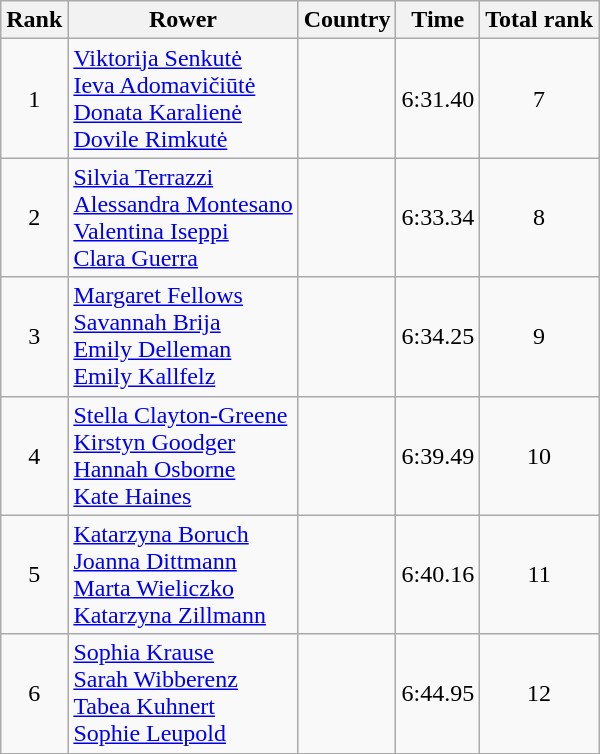<table class="wikitable" style="text-align:center">
<tr>
<th>Rank</th>
<th>Rower</th>
<th>Country</th>
<th>Time</th>
<th>Total rank</th>
</tr>
<tr>
<td>1</td>
<td align="left"><a href='#'>Viktorija Senkutė</a><br><a href='#'>Ieva Adomavičiūtė</a><br><a href='#'>Donata Karalienė</a><br><a href='#'>Dovile Rimkutė</a></td>
<td align="left"></td>
<td>6:31.40</td>
<td>7</td>
</tr>
<tr>
<td>2</td>
<td align="left"><a href='#'>Silvia Terrazzi</a><br><a href='#'>Alessandra Montesano</a><br><a href='#'>Valentina Iseppi</a><br><a href='#'>Clara Guerra</a></td>
<td align="left"></td>
<td>6:33.34</td>
<td>8</td>
</tr>
<tr>
<td>3</td>
<td align="left"><a href='#'>Margaret Fellows</a><br><a href='#'>Savannah Brija</a><br><a href='#'>Emily Delleman</a><br><a href='#'>Emily Kallfelz</a></td>
<td align="left"></td>
<td>6:34.25</td>
<td>9</td>
</tr>
<tr>
<td>4</td>
<td align="left"><a href='#'>Stella Clayton-Greene</a><br><a href='#'>Kirstyn Goodger</a><br><a href='#'>Hannah Osborne</a><br><a href='#'>Kate Haines</a></td>
<td align="left"></td>
<td>6:39.49</td>
<td>10</td>
</tr>
<tr>
<td>5</td>
<td align="left"><a href='#'>Katarzyna Boruch</a><br><a href='#'>Joanna Dittmann</a><br><a href='#'>Marta Wieliczko</a><br><a href='#'>Katarzyna Zillmann</a></td>
<td align="left"></td>
<td>6:40.16</td>
<td>11</td>
</tr>
<tr>
<td>6</td>
<td align="left"><a href='#'>Sophia Krause</a><br><a href='#'>Sarah Wibberenz</a><br><a href='#'>Tabea Kuhnert</a><br><a href='#'>Sophie Leupold</a></td>
<td align="left"></td>
<td>6:44.95</td>
<td>12</td>
</tr>
</table>
